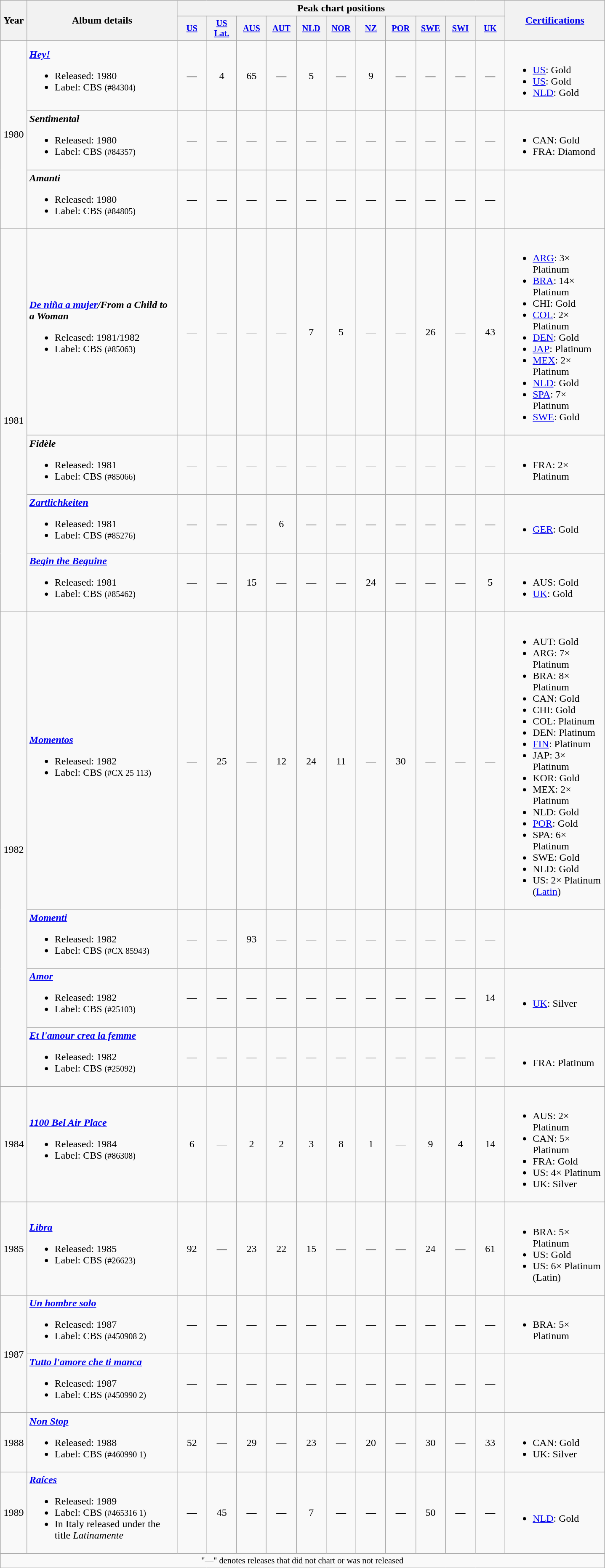<table class="wikitable" style="text-align:center;">
<tr>
<th rowspan="2" style="width:35px;">Year</th>
<th rowspan="2" style="width:230px;">Album details</th>
<th colspan="11">Peak chart positions</th>
<th rowspan="2" style="width:150px;"><a href='#'>Certifications</a></th>
</tr>
<tr>
<th style="width:3em;font-size:85%;"><a href='#'>US</a><br></th>
<th style="width:3em;font-size:85%;"><a href='#'>US Lat.</a><br></th>
<th style="width:3em;font-size:85%"><a href='#'>AUS</a><br></th>
<th style="width:3em;font-size:85%"><a href='#'>AUT</a><br></th>
<th style="width:3em;font-size:85%"><a href='#'>NLD</a><br></th>
<th style="width:3em;font-size:85%"><a href='#'>NOR</a><br></th>
<th style="width:3em;font-size:85%"><a href='#'>NZ</a><br></th>
<th style="width:3em;font-size:85%"><a href='#'>POR</a><br></th>
<th style="width:3em;font-size:85%"><a href='#'>SWE</a><br></th>
<th style="width:3em;font-size:85%"><a href='#'>SWI</a><br></th>
<th style="width:3em;font-size:85%"><a href='#'>UK</a><br></th>
</tr>
<tr>
<td rowspan="3">1980</td>
<td align="left"><strong><em><a href='#'>Hey!</a></em></strong><br><ul><li>Released: 1980</li><li>Label: CBS <small>(#84304)</small></li></ul></td>
<td>—</td>
<td>4</td>
<td>65</td>
<td>—</td>
<td>5</td>
<td>—</td>
<td>9</td>
<td>—</td>
<td>—</td>
<td>—</td>
<td>—</td>
<td align=left><br><ul><li><a href='#'>US</a>: Gold</li><li><a href='#'>US</a>: Gold</li><li><a href='#'>NLD</a>: Gold</li></ul></td>
</tr>
<tr>
<td align="left"><strong><em>Sentimental</em></strong><br><ul><li>Released: 1980</li><li>Label: CBS <small>(#84357)</small></li></ul></td>
<td>—</td>
<td>—</td>
<td>—</td>
<td>—</td>
<td>—</td>
<td>—</td>
<td>—</td>
<td>—</td>
<td>—</td>
<td>—</td>
<td>—</td>
<td align=left><br><ul><li>CAN: Gold</li><li>FRA: Diamond</li></ul></td>
</tr>
<tr>
<td align="left"><strong><em>Amanti</em></strong><br><ul><li>Released: 1980</li><li>Label: CBS <small>(#84805)</small></li></ul></td>
<td>—</td>
<td>—</td>
<td>—</td>
<td>—</td>
<td>—</td>
<td>—</td>
<td>—</td>
<td>—</td>
<td>—</td>
<td>—</td>
<td>—</td>
<td align=left></td>
</tr>
<tr>
<td rowspan="4">1981</td>
<td align="left"><strong><em><a href='#'>De niña a mujer</a>/From a Child to a Woman</em></strong><br><ul><li>Released: 1981/1982</li><li>Label: CBS <small>(#85063)</small></li></ul></td>
<td>—</td>
<td>—</td>
<td>—</td>
<td>—</td>
<td>7</td>
<td>5</td>
<td>—</td>
<td>—</td>
<td>26</td>
<td>—</td>
<td>43</td>
<td align=left><br><ul><li><a href='#'>ARG</a>: 3× Platinum</li><li><a href='#'>BRA</a>: 14× Platinum</li><li>CHI: Gold</li><li><a href='#'>COL</a>: 2× Platinum</li><li><a href='#'>DEN</a>: Gold</li><li><a href='#'>JAP</a>: Platinum</li><li><a href='#'>MEX</a>: 2× Platinum</li><li><a href='#'>NLD</a>: Gold</li><li><a href='#'>SPA</a>: 7× Platinum</li><li><a href='#'>SWE</a>: Gold</li></ul></td>
</tr>
<tr>
<td align="left"><strong><em>Fidèle</em></strong><br><ul><li>Released: 1981</li><li>Label: CBS <small>(#85066)</small></li></ul></td>
<td>—</td>
<td>—</td>
<td>—</td>
<td>—</td>
<td>—</td>
<td>—</td>
<td>—</td>
<td>—</td>
<td>—</td>
<td>—</td>
<td>—</td>
<td align=left><br><ul><li>FRA: 2× Platinum</li></ul></td>
</tr>
<tr>
<td align="left"><strong><em><a href='#'>Zartlichkeiten</a></em></strong><br><ul><li>Released: 1981</li><li>Label: CBS <small>(#85276)</small></li></ul></td>
<td>—</td>
<td>—</td>
<td>—</td>
<td>6</td>
<td>—</td>
<td>—</td>
<td>—</td>
<td>—</td>
<td>—</td>
<td>—</td>
<td>—</td>
<td align=left><br><ul><li><a href='#'>GER</a>: Gold</li></ul></td>
</tr>
<tr>
<td align="left"><strong><em><a href='#'>Begin the Beguine</a></em></strong><br><ul><li>Released: 1981</li><li>Label: CBS <small>(#85462)</small></li></ul></td>
<td>—</td>
<td>—</td>
<td>15</td>
<td>—</td>
<td>—</td>
<td>—</td>
<td>24</td>
<td>—</td>
<td>—</td>
<td>—</td>
<td>5</td>
<td align=left><br><ul><li>AUS: Gold</li><li><a href='#'>UK</a>: Gold</li></ul></td>
</tr>
<tr>
<td rowspan="4">1982</td>
<td align="left"><strong><em><a href='#'>Momentos</a></em></strong><br><ul><li>Released: 1982</li><li>Label: CBS <small>(#CX 25 113)</small></li></ul></td>
<td>—</td>
<td>25</td>
<td>—</td>
<td>12</td>
<td>24</td>
<td>11</td>
<td>—</td>
<td>30</td>
<td>—</td>
<td>—</td>
<td>—</td>
<td align=left><br><ul><li>AUT: Gold</li><li>ARG: 7× Platinum</li><li>BRA: 8× Platinum</li><li>CAN: Gold</li><li>CHI: Gold</li><li>COL: Platinum</li><li>DEN: Platinum</li><li><a href='#'>FIN</a>: Platinum</li><li>JAP: 3× Platinum</li><li>KOR: Gold</li><li>MEX: 2× Platinum</li><li>NLD: Gold</li><li><a href='#'>POR</a>: Gold</li><li>SPA: 6× Platinum</li><li>SWE: Gold</li><li>NLD: Gold</li><li>US: 2× Platinum (<a href='#'>Latin</a>)</li></ul></td>
</tr>
<tr>
<td align="left"><strong><em><a href='#'>Momenti</a></em></strong><br><ul><li>Released: 1982</li><li>Label: CBS <small>(#CX 85943)</small></li></ul></td>
<td>—</td>
<td>—</td>
<td>93</td>
<td>—</td>
<td>—</td>
<td>—</td>
<td>—</td>
<td>—</td>
<td>—</td>
<td>—</td>
<td>—</td>
<td align=left></td>
</tr>
<tr>
<td align="left"><strong><em><a href='#'>Amor</a></em></strong><br><ul><li>Released: 1982</li><li>Label: CBS <small>(#25103)</small></li></ul></td>
<td>—</td>
<td>—</td>
<td>—</td>
<td>—</td>
<td>—</td>
<td>—</td>
<td>—</td>
<td>—</td>
<td>—</td>
<td>—</td>
<td>14</td>
<td align=left><br><ul><li><a href='#'>UK</a>: Silver</li></ul></td>
</tr>
<tr>
<td align="left"><strong><em><a href='#'>Et l'amour crea la femme</a></em></strong><br><ul><li>Released: 1982</li><li>Label: CBS <small>(#25092)</small></li></ul></td>
<td>—</td>
<td>—</td>
<td>—</td>
<td>—</td>
<td>—</td>
<td>—</td>
<td>—</td>
<td>—</td>
<td>—</td>
<td>—</td>
<td>—</td>
<td align=left><br><ul><li>FRA: Platinum</li></ul></td>
</tr>
<tr>
<td>1984</td>
<td align="left"><strong><em><a href='#'>1100 Bel Air Place</a></em></strong><br><ul><li>Released: 1984</li><li>Label: CBS <small>(#86308)</small></li></ul></td>
<td>6</td>
<td>—</td>
<td>2</td>
<td>2</td>
<td>3</td>
<td>8</td>
<td>1</td>
<td>—</td>
<td>9</td>
<td>4</td>
<td>14</td>
<td align=left><br><ul><li>AUS: 2× Platinum</li><li>CAN: 5× Platinum</li><li>FRA: Gold</li><li>US: 4× Platinum</li><li>UK: Silver</li></ul></td>
</tr>
<tr>
<td>1985</td>
<td align="left"><strong><em><a href='#'>Libra</a></em></strong><br><ul><li>Released: 1985</li><li>Label: CBS <small>(#26623)</small></li></ul></td>
<td>92</td>
<td>—</td>
<td>23</td>
<td>22</td>
<td>15</td>
<td>—</td>
<td>—</td>
<td>—</td>
<td>24</td>
<td>—</td>
<td>61</td>
<td align=left><br><ul><li>BRA: 5× Platinum</li><li>US: Gold</li><li>US: 6× Platinum (Latin)</li></ul></td>
</tr>
<tr>
<td rowspan="2">1987</td>
<td align="left"><strong><em><a href='#'>Un hombre solo</a></em></strong><br><ul><li>Released: 1987</li><li>Label: CBS <small>(#450908 2)</small></li></ul></td>
<td>—</td>
<td>—</td>
<td>—</td>
<td>—</td>
<td>—</td>
<td>—</td>
<td>—</td>
<td>—</td>
<td>—</td>
<td>—</td>
<td>—</td>
<td align=left><br><ul><li>BRA: 5× Platinum</li></ul></td>
</tr>
<tr>
<td align="left"><strong><em><a href='#'>Tutto l'amore che ti manca</a></em></strong><br><ul><li>Released: 1987</li><li>Label: CBS <small>(#450990 2)</small></li></ul></td>
<td>—</td>
<td>—</td>
<td>—</td>
<td>—</td>
<td>—</td>
<td>—</td>
<td>—</td>
<td>—</td>
<td>—</td>
<td>—</td>
<td>—</td>
<td align=left></td>
</tr>
<tr>
<td>1988</td>
<td align="left"><strong><em><a href='#'>Non Stop</a></em></strong><br><ul><li>Released: 1988</li><li>Label: CBS <small>(#460990 1)</small></li></ul></td>
<td>52</td>
<td>—</td>
<td>29</td>
<td>—</td>
<td>23</td>
<td>—</td>
<td>20</td>
<td>—</td>
<td>30</td>
<td>—</td>
<td>33</td>
<td align=left><br><ul><li>CAN: Gold</li><li>UK: Silver</li></ul></td>
</tr>
<tr>
<td rowspan="1">1989</td>
<td align="left"><strong><em><a href='#'>Raíces</a></em></strong><br><ul><li>Released: 1989</li><li>Label: CBS <small>(#465316 1)</small></li><li>In Italy released under the title <em>Latinamente</em></li></ul></td>
<td>—</td>
<td>45</td>
<td>—</td>
<td>—</td>
<td>7</td>
<td>—</td>
<td>—</td>
<td>—</td>
<td>50</td>
<td>—</td>
<td>—</td>
<td align=left><br><ul><li><a href='#'>NLD</a>: Gold</li></ul></td>
</tr>
<tr>
<td colspan="16" style="text-align:center; font-size:85%;">"—" denotes releases that did not chart or was not released</td>
</tr>
</table>
